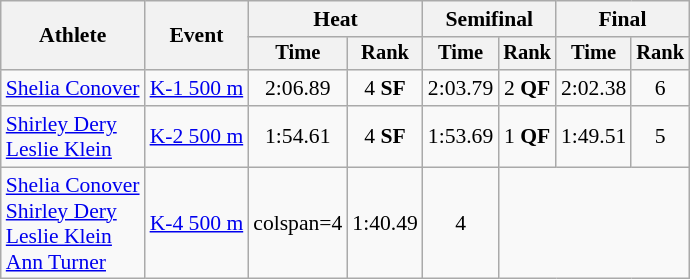<table class=wikitable style=font-size:90%;text-align:center>
<tr>
<th rowspan=2>Athlete</th>
<th rowspan=2>Event</th>
<th colspan=2>Heat</th>
<th colspan=2>Semifinal</th>
<th colspan=2>Final</th>
</tr>
<tr style=font-size:95%>
<th>Time</th>
<th>Rank</th>
<th>Time</th>
<th>Rank</th>
<th>Time</th>
<th>Rank</th>
</tr>
<tr>
<td align=left><a href='#'>Shelia Conover</a></td>
<td align=left><a href='#'>K-1 500 m</a></td>
<td>2:06.89</td>
<td>4 <strong>SF</strong></td>
<td>2:03.79</td>
<td>2 <strong>QF</strong></td>
<td>2:02.38</td>
<td>6</td>
</tr>
<tr>
<td align=left><a href='#'>Shirley Dery</a><br><a href='#'>Leslie Klein</a></td>
<td align=left><a href='#'>K-2 500 m</a></td>
<td>1:54.61</td>
<td>4 <strong>SF</strong></td>
<td>1:53.69</td>
<td>1 <strong>QF</strong></td>
<td>1:49.51</td>
<td>5</td>
</tr>
<tr>
<td align=left><a href='#'>Shelia Conover</a><br><a href='#'>Shirley Dery</a><br><a href='#'>Leslie Klein</a><br><a href='#'>Ann Turner</a></td>
<td align=left><a href='#'>K-4 500 m</a></td>
<td>colspan=4 </td>
<td>1:40.49</td>
<td>4</td>
</tr>
</table>
